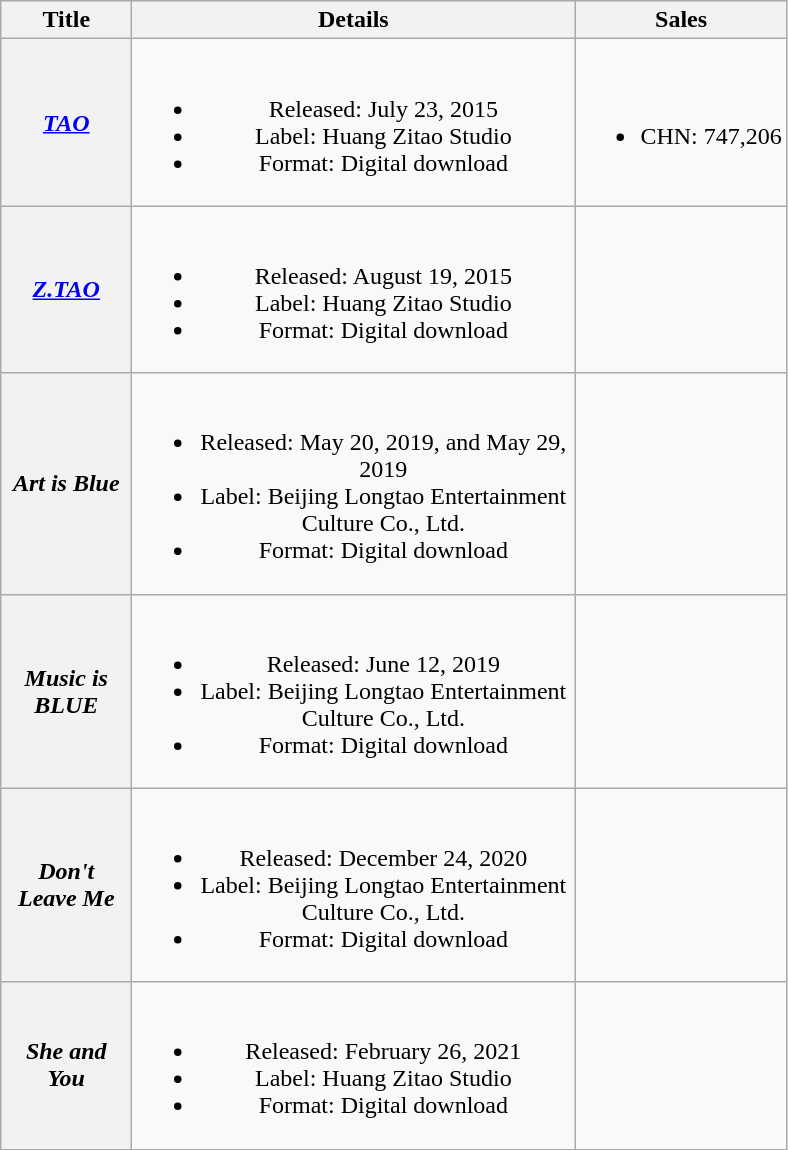<table class="wikitable plainrowheaders" style="text-align:center;">
<tr>
<th scope="col" style="width:5em;">Title</th>
<th scope="col" style="width:18em;">Details</th>
<th scope="col">Sales</th>
</tr>
<tr>
<th scope="row"><em><a href='#'>TAO</a></em></th>
<td><br><ul><li>Released: July 23, 2015</li><li>Label: Huang Zitao Studio</li><li>Format: Digital download</li></ul></td>
<td><br><ul><li>CHN: 747,206</li></ul></td>
</tr>
<tr>
<th scope="row"><em><a href='#'>Z.TAO</a></em></th>
<td><br><ul><li>Released: August 19, 2015</li><li>Label: Huang Zitao Studio</li><li>Format: Digital download</li></ul></td>
<td></td>
</tr>
<tr>
<th scope="row"><em>Art is Blue</em></th>
<td><br><ul><li>Released: May 20, 2019, and May 29, 2019</li><li>Label: Beijing Longtao Entertainment Culture Co., Ltd.</li><li>Format: Digital download</li></ul></td>
<td></td>
</tr>
<tr>
<th scope=row><em>Music is BLUE</em> </th>
<td><br><ul><li>Released: June 12, 2019</li><li>Label: Beijing Longtao Entertainment Culture Co., Ltd.</li><li>Format: Digital download</li></ul></td>
<td></td>
</tr>
<tr>
<th scope=row><em>Don't Leave Me</em> <br></th>
<td><br><ul><li>Released: December 24, 2020</li><li>Label: Beijing Longtao Entertainment Culture Co., Ltd.</li><li>Format: Digital download</li></ul></td>
<td></td>
</tr>
<tr>
<th scope=row><em>She and You</em> <br></th>
<td><br><ul><li>Released: February 26, 2021</li><li>Label: Huang Zitao Studio</li><li>Format: Digital download</li></ul></td>
<td></td>
</tr>
</table>
